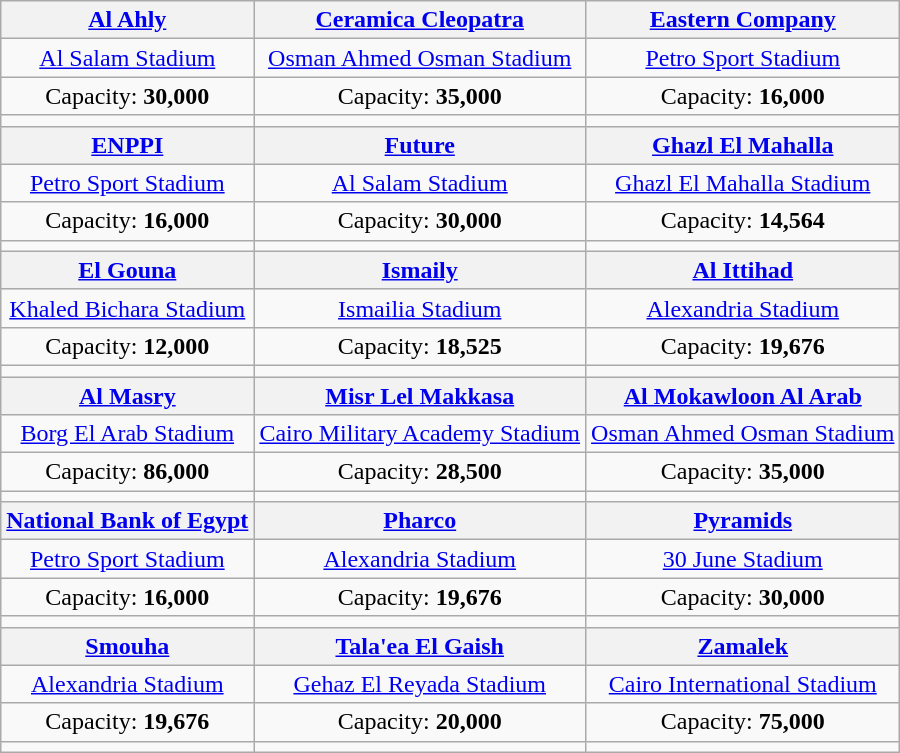<table class="wikitable" style="text-align:center">
<tr>
<th><a href='#'>Al Ahly</a></th>
<th><a href='#'>Ceramica Cleopatra</a></th>
<th><a href='#'>Eastern Company</a></th>
</tr>
<tr>
<td><a href='#'>Al Salam Stadium</a></td>
<td><a href='#'>Osman Ahmed Osman Stadium</a></td>
<td><a href='#'>Petro Sport Stadium</a></td>
</tr>
<tr>
<td>Capacity: <strong>30,000</strong></td>
<td>Capacity: <strong>35,000</strong></td>
<td>Capacity: <strong>16,000</strong></td>
</tr>
<tr>
<td></td>
<td></td>
<td></td>
</tr>
<tr>
<th><a href='#'>ENPPI</a></th>
<th><a href='#'>Future</a></th>
<th><a href='#'>Ghazl El Mahalla</a></th>
</tr>
<tr>
<td><a href='#'>Petro Sport Stadium</a></td>
<td><a href='#'>Al Salam Stadium</a></td>
<td><a href='#'>Ghazl El Mahalla Stadium</a></td>
</tr>
<tr>
<td>Capacity: <strong>16,000</strong></td>
<td>Capacity: <strong>30,000</strong></td>
<td>Capacity: <strong>14,564</strong></td>
</tr>
<tr>
<td></td>
<td></td>
<td></td>
</tr>
<tr>
<th><a href='#'>El Gouna</a></th>
<th><a href='#'>Ismaily</a></th>
<th><a href='#'>Al Ittihad</a></th>
</tr>
<tr>
<td><a href='#'>Khaled Bichara Stadium</a></td>
<td><a href='#'>Ismailia Stadium</a></td>
<td><a href='#'>Alexandria Stadium</a></td>
</tr>
<tr>
<td>Capacity: <strong>12,000</strong></td>
<td>Capacity: <strong>18,525</strong></td>
<td>Capacity: <strong>19,676</strong></td>
</tr>
<tr>
<td></td>
<td></td>
<td></td>
</tr>
<tr>
<th><a href='#'>Al Masry</a></th>
<th><a href='#'>Misr Lel Makkasa</a></th>
<th><a href='#'>Al Mokawloon Al Arab</a></th>
</tr>
<tr>
<td><a href='#'>Borg El Arab Stadium</a></td>
<td><a href='#'>Cairo Military Academy Stadium</a></td>
<td><a href='#'>Osman Ahmed Osman Stadium</a></td>
</tr>
<tr>
<td>Capacity: <strong>86,000</strong></td>
<td>Capacity: <strong>28,500</strong></td>
<td>Capacity: <strong>35,000</strong></td>
</tr>
<tr>
<td></td>
<td></td>
<td></td>
</tr>
<tr>
<th><a href='#'>National Bank of Egypt</a></th>
<th><a href='#'>Pharco</a></th>
<th><a href='#'>Pyramids</a></th>
</tr>
<tr>
<td><a href='#'>Petro Sport Stadium</a></td>
<td><a href='#'>Alexandria Stadium</a></td>
<td><a href='#'>30 June Stadium</a></td>
</tr>
<tr>
<td>Capacity: <strong>16,000</strong></td>
<td>Capacity: <strong>19,676</strong></td>
<td>Capacity: <strong>30,000</strong></td>
</tr>
<tr>
<td></td>
<td></td>
<td></td>
</tr>
<tr>
<th><a href='#'>Smouha</a></th>
<th><a href='#'>Tala'ea El Gaish</a></th>
<th><a href='#'>Zamalek</a></th>
</tr>
<tr>
<td><a href='#'>Alexandria Stadium</a></td>
<td><a href='#'>Gehaz El Reyada Stadium</a></td>
<td><a href='#'>Cairo International Stadium</a></td>
</tr>
<tr>
<td>Capacity: <strong>19,676</strong></td>
<td>Capacity: <strong>20,000</strong></td>
<td>Capacity: <strong>75,000</strong></td>
</tr>
<tr>
<td></td>
<td></td>
<td></td>
</tr>
</table>
